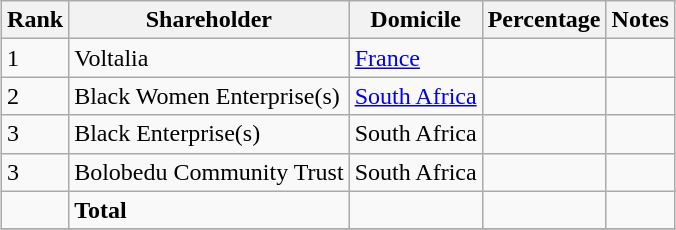<table class="wikitable sortable" style="margin: 0.5em auto">
<tr>
<th>Rank</th>
<th>Shareholder</th>
<th>Domicile</th>
<th>Percentage</th>
<th>Notes</th>
</tr>
<tr>
<td>1</td>
<td>Voltalia</td>
<td><a href='#'>France</a></td>
<td></td>
<td></td>
</tr>
<tr>
<td>2</td>
<td>Black Women Enterprise(s)</td>
<td><a href='#'>South Africa</a></td>
<td></td>
<td></td>
</tr>
<tr>
<td>3</td>
<td>Black Enterprise(s)</td>
<td>South Africa</td>
<td></td>
<td></td>
</tr>
<tr>
<td>3</td>
<td>Bolobedu Community Trust</td>
<td>South Africa</td>
<td></td>
<td></td>
</tr>
<tr>
<td></td>
<td><strong>Total</strong></td>
<td><strong>  </strong></td>
<td></td>
<td></td>
</tr>
<tr>
</tr>
</table>
